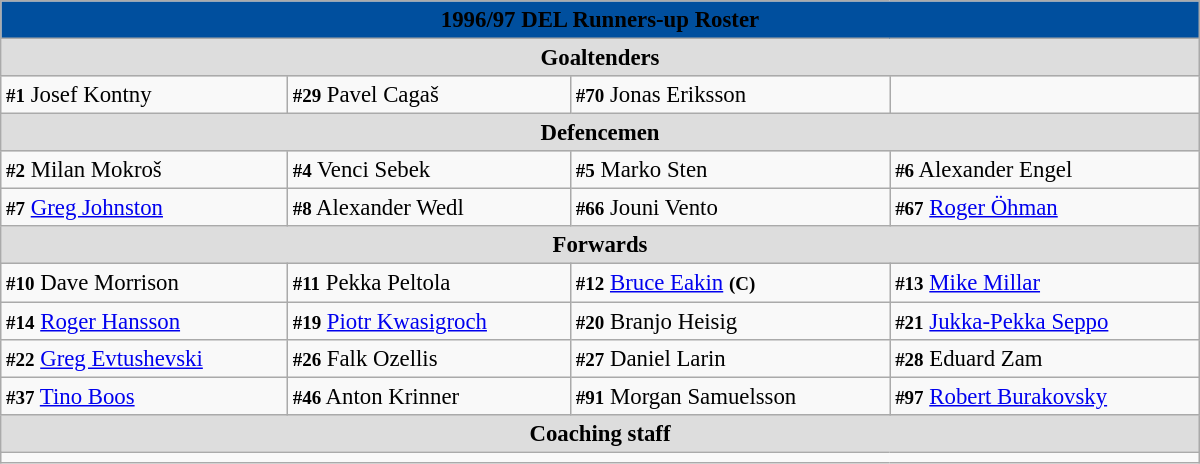<table class="wikitable" style="font-size:95%; width:800px;">
<tr>
<th style="background:#004F9E;" colspan="4"><span>1996/97 DEL Runners-up Roster</span></th>
</tr>
<tr>
<th colspan="4" style="background:#dddddd">Goaltenders</th>
</tr>
<tr>
<td> <small><strong>#1</strong></small> Josef Kontny</td>
<td> <small><strong>#29</strong></small> Pavel Cagaš</td>
<td> <small><strong>#70</strong></small> Jonas Eriksson</td>
<td></td>
</tr>
<tr>
<th colspan="4" style="background:#dddddd">Defencemen</th>
</tr>
<tr>
<td> <small><strong>#2</strong></small> Milan Mokroš</td>
<td> <small><strong>#4</strong></small> Venci Sebek</td>
<td> <small><strong>#5</strong></small> Marko Sten</td>
<td> <small><strong>#6</strong></small> Alexander Engel</td>
</tr>
<tr>
<td> <small><strong>#7</strong></small> <a href='#'>Greg Johnston</a></td>
<td> <small><strong>#8</strong></small> Alexander Wedl</td>
<td> <small><strong>#66</strong></small> Jouni Vento</td>
<td> <small><strong>#67</strong></small> <a href='#'>Roger Öhman</a></td>
</tr>
<tr>
<th colspan="4" style="width:90px; background:#dddddd;">Forwards</th>
</tr>
<tr>
<td> <small><strong>#10</strong></small> Dave Morrison</td>
<td> <small><strong>#11</strong></small> Pekka Peltola</td>
<td> <small><strong>#12</strong></small> <a href='#'>Bruce Eakin</a> <small><strong>(C)</strong></small></td>
<td> <small><strong>#13</strong></small> <a href='#'>Mike Millar</a></td>
</tr>
<tr>
<td> <small><strong>#14</strong></small> <a href='#'>Roger Hansson</a></td>
<td> <small><strong>#19</strong></small> <a href='#'>Piotr Kwasigroch</a></td>
<td> <small><strong>#20</strong></small> Branjo Heisig</td>
<td> <small><strong>#21</strong></small> <a href='#'>Jukka-Pekka Seppo</a></td>
</tr>
<tr>
<td> <small><strong>#22</strong></small> <a href='#'>Greg Evtushevski</a></td>
<td> <small><strong>#26</strong></small> Falk Ozellis</td>
<td> <small><strong>#27</strong></small> Daniel Larin</td>
<td> <small><strong>#28</strong></small> Eduard Zam</td>
</tr>
<tr>
<td> <small><strong>#37</strong></small> <a href='#'>Tino Boos</a></td>
<td> <small><strong>#46</strong></small> Anton Krinner</td>
<td> <small><strong>#91</strong></small> Morgan Samuelsson</td>
<td> <small><strong>#97</strong></small> <a href='#'>Robert Burakovsky</a></td>
</tr>
<tr>
<th colspan="4" style="width:90px; background:#dddddd;">Coaching staff</th>
</tr>
<tr>
<td colspan="4"></td>
</tr>
</table>
